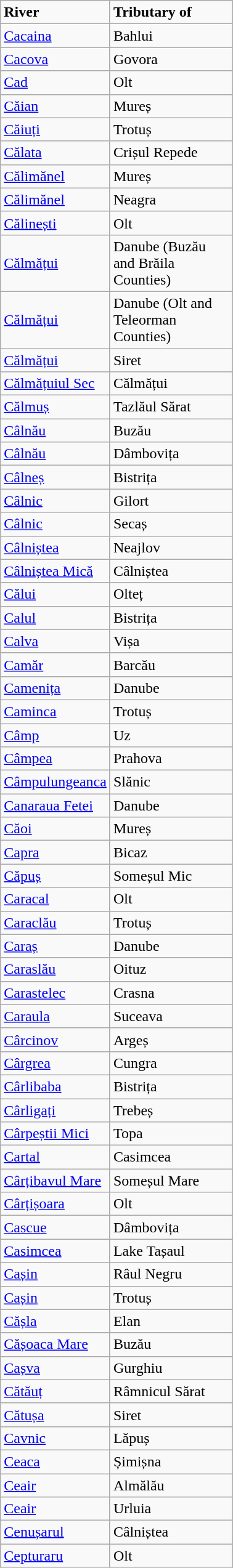<table class="wikitable">
<tr>
<td width="100pt"><strong>River</strong></td>
<td width="125pt"><strong>Tributary of</strong></td>
</tr>
<tr>
<td><a href='#'>Cacaina</a></td>
<td>Bahlui</td>
</tr>
<tr>
<td><a href='#'>Cacova</a></td>
<td>Govora</td>
</tr>
<tr>
<td><a href='#'>Cad</a></td>
<td>Olt</td>
</tr>
<tr>
<td><a href='#'>Căian</a></td>
<td>Mureș</td>
</tr>
<tr>
<td><a href='#'>Căiuți</a></td>
<td>Trotuș</td>
</tr>
<tr>
<td><a href='#'>Călata</a></td>
<td>Crișul Repede</td>
</tr>
<tr>
<td><a href='#'>Călimănel</a></td>
<td>Mureș</td>
</tr>
<tr>
<td><a href='#'>Călimănel</a></td>
<td>Neagra</td>
</tr>
<tr>
<td><a href='#'>Călinești</a></td>
<td>Olt</td>
</tr>
<tr>
<td><a href='#'>Călmățui</a></td>
<td>Danube (Buzău and Brăila Counties)</td>
</tr>
<tr>
<td><a href='#'>Călmățui</a></td>
<td>Danube (Olt and Teleorman Counties)</td>
</tr>
<tr>
<td><a href='#'>Călmățui</a></td>
<td>Siret</td>
</tr>
<tr>
<td><a href='#'>Călmățuiul Sec</a></td>
<td>Călmățui</td>
</tr>
<tr>
<td><a href='#'>Călmuș</a></td>
<td>Tazlăul Sărat</td>
</tr>
<tr>
<td><a href='#'>Câlnău</a></td>
<td>Buzău</td>
</tr>
<tr>
<td><a href='#'>Câlnău</a></td>
<td>Dâmbovița</td>
</tr>
<tr>
<td><a href='#'>Câlneș</a></td>
<td>Bistrița</td>
</tr>
<tr>
<td><a href='#'>Câlnic</a></td>
<td>Gilort</td>
</tr>
<tr>
<td><a href='#'>Câlnic</a></td>
<td>Secaș</td>
</tr>
<tr>
<td><a href='#'>Câlniștea</a></td>
<td>Neajlov</td>
</tr>
<tr>
<td><a href='#'>Câlniștea Mică</a></td>
<td>Câlniștea</td>
</tr>
<tr>
<td><a href='#'>Călui</a></td>
<td>Olteț</td>
</tr>
<tr>
<td><a href='#'>Calul</a></td>
<td>Bistrița</td>
</tr>
<tr>
<td><a href='#'>Calva</a></td>
<td>Vișa</td>
</tr>
<tr>
<td><a href='#'>Camăr</a></td>
<td>Barcău</td>
</tr>
<tr>
<td><a href='#'>Camenița</a></td>
<td>Danube</td>
</tr>
<tr>
<td><a href='#'>Caminca</a></td>
<td>Trotuș</td>
</tr>
<tr>
<td><a href='#'>Câmp</a></td>
<td>Uz</td>
</tr>
<tr>
<td><a href='#'>Câmpea</a></td>
<td>Prahova</td>
</tr>
<tr>
<td><a href='#'>Câmpulungeanca</a></td>
<td>Slănic</td>
</tr>
<tr>
<td><a href='#'>Canaraua Fetei</a></td>
<td>Danube</td>
</tr>
<tr>
<td><a href='#'>Căoi</a></td>
<td>Mureș</td>
</tr>
<tr>
<td><a href='#'>Capra</a></td>
<td>Bicaz</td>
</tr>
<tr>
<td><a href='#'>Căpuș</a></td>
<td>Someșul Mic</td>
</tr>
<tr>
<td><a href='#'>Caracal</a></td>
<td>Olt</td>
</tr>
<tr>
<td><a href='#'>Caraclău</a></td>
<td>Trotuș</td>
</tr>
<tr>
<td><a href='#'>Caraș</a></td>
<td>Danube</td>
</tr>
<tr>
<td><a href='#'>Caraslău</a></td>
<td>Oituz</td>
</tr>
<tr>
<td><a href='#'>Carastelec</a></td>
<td>Crasna</td>
</tr>
<tr>
<td><a href='#'>Caraula</a></td>
<td>Suceava</td>
</tr>
<tr>
<td><a href='#'>Cârcinov</a></td>
<td>Argeș</td>
</tr>
<tr>
<td><a href='#'>Cârgrea</a></td>
<td>Cungra</td>
</tr>
<tr>
<td><a href='#'>Cârlibaba</a></td>
<td>Bistrița</td>
</tr>
<tr>
<td><a href='#'>Cârligați</a></td>
<td>Trebeș</td>
</tr>
<tr>
<td><a href='#'>Cârpeștii Mici</a></td>
<td>Topa</td>
</tr>
<tr>
<td><a href='#'>Cartal</a></td>
<td>Casimcea</td>
</tr>
<tr>
<td><a href='#'>Cârțibavul Mare</a></td>
<td>Someșul Mare</td>
</tr>
<tr>
<td><a href='#'>Cârțișoara</a></td>
<td>Olt</td>
</tr>
<tr>
<td><a href='#'>Cascue</a></td>
<td>Dâmbovița</td>
</tr>
<tr>
<td><a href='#'>Casimcea</a></td>
<td>Lake Tașaul</td>
</tr>
<tr>
<td><a href='#'>Cașin</a></td>
<td>Râul Negru</td>
</tr>
<tr>
<td><a href='#'>Cașin</a></td>
<td>Trotuș</td>
</tr>
<tr>
<td><a href='#'>Cășla</a></td>
<td>Elan</td>
</tr>
<tr>
<td><a href='#'>Cășoaca Mare</a></td>
<td>Buzău</td>
</tr>
<tr>
<td><a href='#'>Cașva</a></td>
<td>Gurghiu</td>
</tr>
<tr>
<td><a href='#'>Cătăuț</a></td>
<td>Râmnicul Sărat</td>
</tr>
<tr>
<td><a href='#'>Cătușa</a></td>
<td>Siret</td>
</tr>
<tr>
<td><a href='#'>Cavnic</a></td>
<td>Lăpuș</td>
</tr>
<tr>
<td><a href='#'>Ceaca</a></td>
<td>Șimișna</td>
</tr>
<tr>
<td><a href='#'>Ceair</a></td>
<td>Almălău</td>
</tr>
<tr>
<td><a href='#'>Ceair</a></td>
<td>Urluia</td>
</tr>
<tr>
<td><a href='#'>Cenușarul</a></td>
<td>Câlniștea</td>
</tr>
<tr>
<td><a href='#'>Cepturaru</a></td>
<td>Olt</td>
</tr>
</table>
